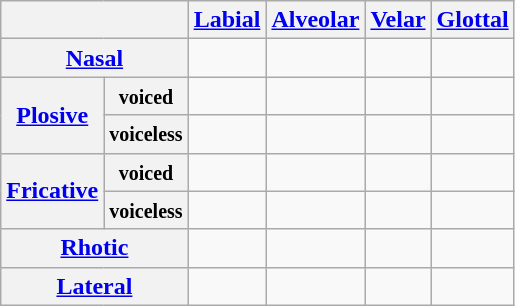<table class=wikitable style=text-align:center>
<tr>
<th colspan=2></th>
<th><a href='#'>Labial</a></th>
<th><a href='#'>Alveolar</a></th>
<th><a href='#'>Velar</a></th>
<th><a href='#'>Glottal</a></th>
</tr>
<tr>
<th colspan=2><a href='#'>Nasal</a></th>
<td> </td>
<td> </td>
<td> </td>
<td></td>
</tr>
<tr>
<th rowspan=2><a href='#'>Plosive</a></th>
<th><small>voiced</small></th>
<td> </td>
<td> </td>
<td> </td>
<td></td>
</tr>
<tr>
<th><small>voiceless</small></th>
<td> </td>
<td> </td>
<td> </td>
<td></td>
</tr>
<tr>
<th rowspan=2><a href='#'>Fricative</a></th>
<th><small>voiced</small></th>
<td> </td>
<td> </td>
<td> </td>
<td></td>
</tr>
<tr>
<th><small>voiceless</small></th>
<td></td>
<td> </td>
<td></td>
<td> </td>
</tr>
<tr>
<th colspan=2><a href='#'>Rhotic</a></th>
<td></td>
<td> </td>
<td></td>
<td></td>
</tr>
<tr>
<th colspan=2><a href='#'>Lateral</a></th>
<td></td>
<td> </td>
<td></td>
<td></td>
</tr>
</table>
